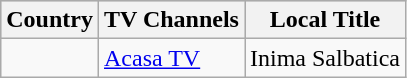<table class="wikitable sortable">
<tr style="background:#ccc;">
<th>Country</th>
<th>TV Channels</th>
<th>Local Title</th>
</tr>
<tr>
<td></td>
<td><a href='#'>Acasa TV</a></td>
<td>Inima Salbatica</td>
</tr>
</table>
